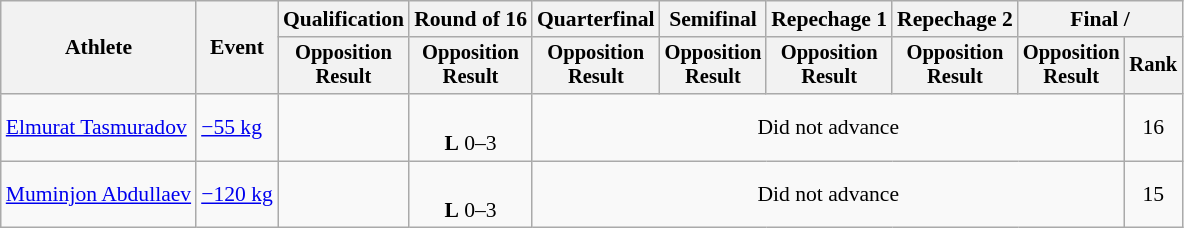<table class="wikitable" style="font-size:90%">
<tr>
<th rowspan="2">Athlete</th>
<th rowspan="2">Event</th>
<th>Qualification</th>
<th>Round of 16</th>
<th>Quarterfinal</th>
<th>Semifinal</th>
<th>Repechage 1</th>
<th>Repechage 2</th>
<th colspan=2>Final / </th>
</tr>
<tr style="font-size: 95%">
<th>Opposition<br>Result</th>
<th>Opposition<br>Result</th>
<th>Opposition<br>Result</th>
<th>Opposition<br>Result</th>
<th>Opposition<br>Result</th>
<th>Opposition<br>Result</th>
<th>Opposition<br>Result</th>
<th>Rank</th>
</tr>
<tr align=center>
<td align=left><a href='#'>Elmurat Tasmuradov</a></td>
<td align=left><a href='#'>−55 kg</a></td>
<td></td>
<td><br><strong>L</strong> 0–3 <sup></sup></td>
<td colspan=5>Did not advance</td>
<td>16</td>
</tr>
<tr align=center>
<td align=left><a href='#'>Muminjon Abdullaev</a></td>
<td align=left><a href='#'>−120 kg</a></td>
<td></td>
<td><br><strong>L</strong> 0–3 <sup></sup></td>
<td colspan=5>Did not advance</td>
<td>15</td>
</tr>
</table>
